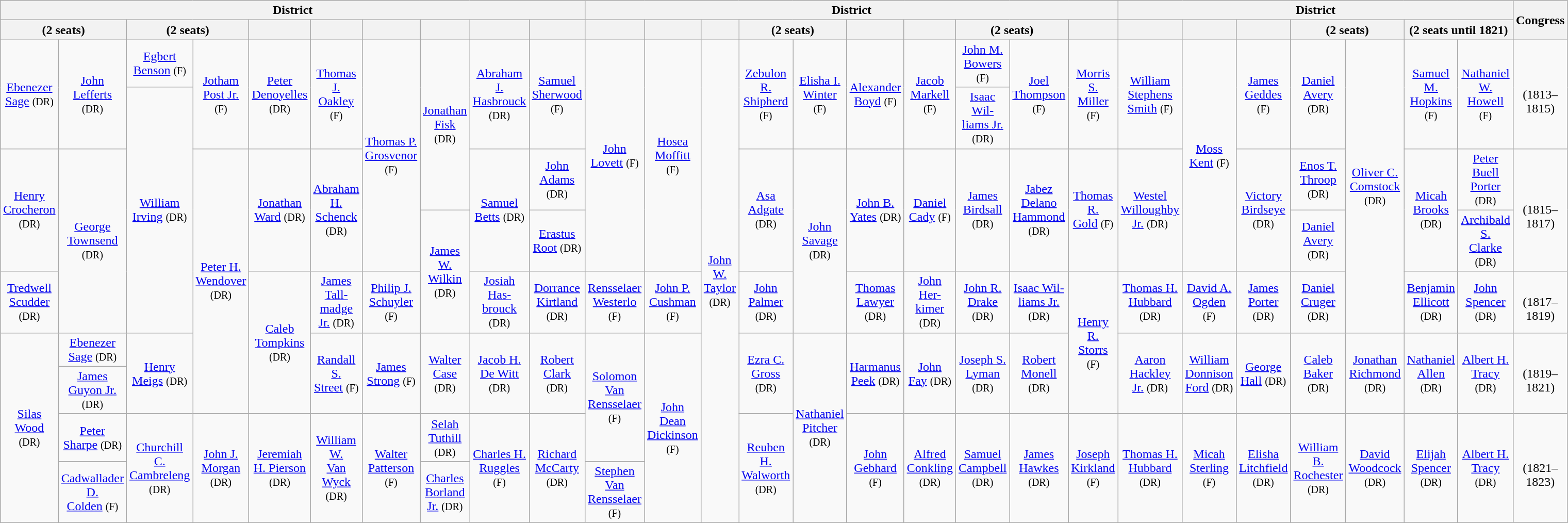<table class=wikitable style="text-align:center">
<tr>
<th colspan=10>District</th>
<th colspan=10>District</th>
<th colspan=7>District</th>
<th rowspan=2>Congress</th>
</tr>
<tr>
<th colspan=2> (2 seats)</th>
<th colspan=2> (2 seats)</th>
<th></th>
<th></th>
<th></th>
<th></th>
<th></th>
<th></th>
<th></th>
<th></th>
<th></th>
<th colspan=2> (2 seats)</th>
<th></th>
<th></th>
<th colspan=2> (2 seats)</th>
<th></th>
<th></th>
<th></th>
<th></th>
<th colspan=2> (2 seats)</th>
<th colspan=2> (2 seats until 1821)</th>
</tr>
<tr style="height:2em">
<td rowspan=2 ><a href='#'>Ebenezer<br>Sage</a> <small>(DR)</small></td>
<td rowspan=2 ><a href='#'>John<br>Lefferts</a> <small>(DR)</small></td>
<td><a href='#'>Egbert<br>Benson</a> <small>(F)</small></td>
<td rowspan=2 ><a href='#'>Jotham<br>Post Jr.</a> <small>(F)</small></td>
<td rowspan=2 ><a href='#'>Peter<br>Denoyelles</a><br><small>(DR)</small></td>
<td rowspan=2 ><a href='#'>Thomas J.<br>Oakley</a> <small>(F)</small></td>
<td rowspan=4 ><a href='#'>Thomas P.<br>Grosvenor</a> <small>(F)</small></td>
<td rowspan=3 ><a href='#'>Jonathan<br>Fisk</a> <small>(DR)</small></td>
<td rowspan=2 ><a href='#'>Abraham J.<br>Hasbrouck</a><br><small>(DR)</small></td>
<td rowspan=2 ><a href='#'>Samuel<br>Sherwood</a><br><small>(F)</small></td>
<td rowspan=4 ><a href='#'>John<br>Lovett</a> <small>(F)</small></td>
<td rowspan=4 ><a href='#'>Hosea<br>Moffitt</a> <small>(F)</small></td>
<td rowspan=9 ><a href='#'>John<br>W.<br>Taylor</a><br><small>(DR)</small></td>
<td rowspan=2 ><a href='#'>Zebulon R.<br>Shipherd</a><br><small>(F)</small></td>
<td rowspan=2 ><a href='#'>Elisha I.<br>Winter</a><br><small>(F)</small></td>
<td rowspan=2 ><a href='#'>Alexander<br>Boyd</a> <small>(F)</small></td>
<td rowspan=2 ><a href='#'>Jacob<br>Markell</a> <small>(F)</small></td>
<td><a href='#'>John M.<br>Bowers</a> <small>(F)</small></td>
<td rowspan=2 ><a href='#'>Joel<br>Thompson</a><br><small>(F)</small></td>
<td rowspan=2 ><a href='#'>Morris<br>S.<br>Miller</a><br><small>(F)</small></td>
<td rowspan=2 ><a href='#'>William<br>Stephens<br>Smith</a> <small>(F)</small></td>
<td rowspan=4 ><a href='#'>Moss<br>Kent</a> <small>(F)</small></td>
<td rowspan=2 ><a href='#'>James<br>Geddes</a><br><small>(F)</small></td>
<td rowspan=2 ><a href='#'>Daniel<br>Avery</a> <small>(DR)</small></td>
<td rowspan=5 ><a href='#'>Oliver C.<br>Comstock</a><br><small>(DR)</small></td>
<td rowspan=2 ><a href='#'>Samuel M.<br>Hopkins</a> <small>(F)</small></td>
<td rowspan=2 ><a href='#'>Nathaniel<br>W.<br>Howell</a> <small>(F)</small></td>
<td rowspan=2><strong></strong><br>(1813–1815)</td>
</tr>
<tr style="height:2em">
<td rowspan=4 ><a href='#'>William<br>Irving</a> <small>(DR)</small></td>
<td><a href='#'>Isaac Wil-<br>liams Jr.</a> <small>(DR)</small></td>
</tr>
<tr style="height:2em">
<td rowspan=2 ><a href='#'>Henry<br>Crocheron</a><br><small>(DR)</small></td>
<td rowspan=3 ><a href='#'>George<br>Townsend</a> <small>(DR)</small></td>
<td rowspan=5 ><a href='#'>Peter H.<br>Wendover</a><br><small>(DR)</small></td>
<td rowspan=2 ><a href='#'>Jonathan<br>Ward</a> <small>(DR)</small></td>
<td rowspan=2 ><a href='#'>Abraham H.<br>Schenck</a> <small>(DR)</small></td>
<td rowspan=2 ><a href='#'>Samuel<br>Betts</a> <small>(DR)</small></td>
<td><a href='#'>John<br>Adams</a> <small>(DR)</small></td>
<td rowspan=2 ><a href='#'>Asa<br>Adgate</a><br><small>(DR)</small></td>
<td rowspan=3 ><a href='#'>John<br>Savage</a><br><small>(DR)</small></td>
<td rowspan=2 ><a href='#'>John B.<br>Yates</a> <small>(DR)</small></td>
<td rowspan=2 ><a href='#'>Daniel<br>Cady</a> <small>(F)</small></td>
<td rowspan=2 ><a href='#'>James<br>Birdsall</a> <small>(DR)</small></td>
<td rowspan=2 ><a href='#'>Jabez<br>Delano<br>Hammond</a><br><small>(DR)</small></td>
<td rowspan=2 ><a href='#'>Thomas<br>R.<br>Gold</a> <small>(F)</small></td>
<td rowspan=2 ><a href='#'>Westel<br>Willoughby<br>Jr.</a> <small>(DR)</small></td>
<td rowspan=2 ><a href='#'>Victory<br>Birdseye</a><br><small>(DR)</small></td>
<td><a href='#'>Enos T.<br>Throop</a> <small>(DR)</small></td>
<td rowspan=2 ><a href='#'>Micah<br>Brooks</a><br><small>(DR)</small></td>
<td><a href='#'>Peter Buell<br>Porter</a> <small>(DR)</small></td>
<td rowspan=2><strong></strong><br>(1815–1817)</td>
</tr>
<tr style="height:2em">
<td rowspan=2 ><a href='#'>James W.<br>Wilkin</a> <small>(DR)</small></td>
<td><a href='#'>Erastus<br>Root</a> <small>(DR)</small></td>
<td><a href='#'>Daniel<br>Avery</a> <small>(DR)</small></td>
<td><a href='#'>Archibald S.<br>Clarke</a> <small>(DR)</small></td>
</tr>
<tr style="height:2em">
<td><a href='#'>Tredwell<br>Scudder</a> <small>(DR)</small></td>
<td rowspan=3 ><a href='#'>Caleb<br>Tompkins</a><br><small>(DR)</small></td>
<td><a href='#'>James Tall-<br>madge Jr.</a> <small>(DR)</small></td>
<td><a href='#'>Philip J.<br>Schuyler</a> <small>(F)</small></td>
<td><a href='#'>Josiah Has-<br>brouck</a> <small>(DR)</small></td>
<td><a href='#'>Dorrance<br>Kirtland</a> <small>(DR)</small></td>
<td><a href='#'>Rensselaer<br>Westerlo</a> <small>(F)</small></td>
<td><a href='#'>John P.<br>Cushman</a> <small>(F)</small></td>
<td><a href='#'>John<br>Palmer</a> <small>(DR)</small></td>
<td><a href='#'>Thomas<br>Lawyer</a> <small>(DR)</small></td>
<td><a href='#'>John Her-<br>kimer</a> <small>(DR)</small></td>
<td><a href='#'>John R.<br>Drake</a> <small>(DR)</small></td>
<td><a href='#'>Isaac Wil-<br>liams Jr.</a> <small>(DR)</small></td>
<td rowspan=3 ><a href='#'>Henry<br>R.<br>Storrs</a><br><small>(F)</small></td>
<td><a href='#'>Thomas H.<br>Hubbard</a> <small>(DR)</small></td>
<td><a href='#'>David A.<br>Ogden</a> <small>(F)</small></td>
<td><a href='#'>James<br>Porter</a> <small>(DR)</small></td>
<td><a href='#'>Daniel<br>Cruger</a> <small>(DR)</small></td>
<td><a href='#'>Benjamin<br>Ellicott</a> <small>(DR)</small></td>
<td><a href='#'>John<br>Spencer</a> <small>(DR)</small></td>
<td><strong></strong><br>(1817–1819)</td>
</tr>
<tr style="height:2em">
<td rowspan=4 ><a href='#'>Silas<br>Wood</a> <small>(DR)</small></td>
<td><a href='#'>Ebenezer<br>Sage</a> <small>(DR)</small></td>
<td rowspan=2 ><a href='#'>Henry<br>Meigs</a> <small>(DR)</small></td>
<td rowspan=2 ><a href='#'>Randall S.<br>Street</a> <small>(F)</small></td>
<td rowspan=2 ><a href='#'>James<br>Strong</a> <small>(F)</small></td>
<td rowspan=2 ><a href='#'>Walter<br>Case</a> <small>(DR)</small></td>
<td rowspan=2 ><a href='#'>Jacob H.<br>De Witt</a><br><small>(DR)</small></td>
<td rowspan=2 ><a href='#'>Robert<br>Clark</a> <small>(DR)</small></td>
<td rowspan=3 ><a href='#'>Solomon Van<br>Rensselaer</a> <small>(F)</small></td>
<td rowspan=4 ><a href='#'>John Dean<br>Dickinson</a><br><small>(F)</small></td>
<td rowspan=2 ><a href='#'>Ezra C.<br>Gross</a> <small>(DR)</small></td>
<td rowspan=4 ><a href='#'>Nathaniel<br>Pitcher</a><br><small>(DR)</small></td>
<td rowspan=2 ><a href='#'>Harmanus<br>Peek</a> <small>(DR)</small></td>
<td rowspan=2 ><a href='#'>John<br>Fay</a> <small>(DR)</small></td>
<td rowspan=2 ><a href='#'>Joseph S.<br>Lyman</a> <small>(DR)</small></td>
<td rowspan=2 ><a href='#'>Robert<br>Monell</a> <small>(DR)</small></td>
<td rowspan=2 ><a href='#'>Aaron<br>Hackley<br>Jr.</a> <small>(DR)</small></td>
<td rowspan=2 ><a href='#'>William<br>Donnison<br>Ford</a> <small>(DR)</small></td>
<td rowspan=2 ><a href='#'>George<br>Hall</a> <small>(DR)</small></td>
<td rowspan=2 ><a href='#'>Caleb<br>Baker</a> <small>(DR)</small></td>
<td rowspan=2 ><a href='#'>Jonathan<br>Richmond</a><br><small>(DR)</small></td>
<td rowspan=2 ><a href='#'>Nathaniel<br>Allen</a> <small>(DR)</small></td>
<td rowspan=2 ><a href='#'>Albert H.<br>Tracy</a> <small>(DR)</small></td>
<td rowspan=2><strong></strong><br>(1819–1821)</td>
</tr>
<tr style="height:2em">
<td><a href='#'>James<br>Guyon Jr.</a> <small>(DR)</small></td>
</tr>
<tr style="height:2em">
<td><a href='#'>Peter Sharpe</a> <small>(DR)</small></td>
<td rowspan=2 ><a href='#'>Churchill C.<br>Cambreleng</a><br><small>(DR)</small></td>
<td rowspan=2 ><a href='#'>John J.<br>Morgan</a><br><small>(DR)</small></td>
<td rowspan=2 ><a href='#'>Jeremiah<br>H. Pierson</a><br><small>(DR)</small></td>
<td rowspan=2 ><a href='#'>William W.<br>Van Wyck</a><br><small>(DR)</small></td>
<td rowspan=2 ><a href='#'>Walter<br>Patterson</a> <small>(F)</small></td>
<td><a href='#'>Selah Tuthill</a> <small>(DR)</small></td>
<td rowspan=2 ><a href='#'>Charles H.<br>Ruggles</a> <small>(F)</small></td>
<td rowspan=2 ><a href='#'>Richard<br>McCarty</a><br><small>(DR)</small></td>
<td rowspan=2 ><a href='#'>Reuben H.<br>Walworth</a><br><small>(DR)</small></td>
<td rowspan=2 ><a href='#'>John<br>Gebhard</a><br><small>(F)</small></td>
<td rowspan=2 ><a href='#'>Alfred<br>Conkling</a><br><small>(DR)</small></td>
<td rowspan=2 ><a href='#'>Samuel<br>Campbell</a><br><small>(DR)</small></td>
<td rowspan=2 ><a href='#'>James<br>Hawkes</a> <small>(DR)</small></td>
<td rowspan=2 ><a href='#'>Joseph<br>Kirkland</a><br><small>(F)</small></td>
<td rowspan=2 ><a href='#'>Thomas H.<br>Hubbard</a> <small>(DR)</small></td>
<td rowspan=2 ><a href='#'>Micah<br>Sterling</a><br><small>(F)</small></td>
<td rowspan=2 ><a href='#'>Elisha<br>Litchfield</a><br><small>(DR)</small></td>
<td rowspan=2 ><a href='#'>William B.<br>Rochester</a><br><small>(DR)</small></td>
<td rowspan=2 ><a href='#'>David<br>Woodcock</a><br><small>(DR)</small></td>
<td rowspan=2 ><a href='#'>Elijah<br>Spencer</a><br><small>(DR)</small></td>
<td rowspan=2 ><a href='#'>Albert H.<br>Tracy</a> <small>(DR)</small></td>
<td rowspan=2><strong></strong><br>(1821–1823)</td>
</tr>
<tr style="height:2em">
<td><a href='#'>Cadwallader D.<br>Colden</a> <small>(F)</small></td>
<td><a href='#'>Charles<br>Borland Jr.</a> <small>(DR)</small></td>
<td><a href='#'>Stephen Van<br>Rensselaer</a> <small>(F)</small></td>
</tr>
</table>
